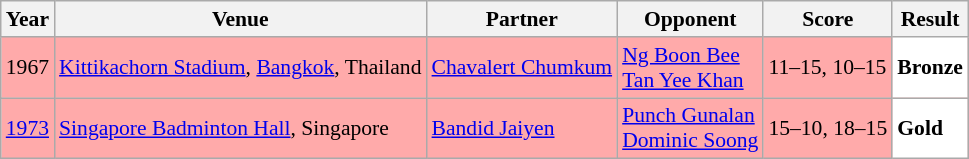<table class="sortable wikitable" style="font-size: 90%;">
<tr>
<th>Year</th>
<th>Venue</th>
<th>Partner</th>
<th>Opponent</th>
<th>Score</th>
<th>Result</th>
</tr>
<tr style="background:#FFAAAA">
<td align="center">1967</td>
<td align="left"><a href='#'>Kittikachorn Stadium</a>, <a href='#'>Bangkok</a>, Thailand</td>
<td align="left"> <a href='#'>Chavalert Chumkum</a></td>
<td align="left"> <a href='#'>Ng Boon Bee</a><br> <a href='#'>Tan Yee Khan</a></td>
<td align="left">11–15, 10–15</td>
<td style="text-align:left; background:white"> <strong>Bronze</strong></td>
</tr>
<tr style="background:#FFAAAA">
<td align="center"><a href='#'>1973</a></td>
<td align="left"><a href='#'>Singapore Badminton Hall</a>, Singapore</td>
<td align="left"> <a href='#'>Bandid Jaiyen</a></td>
<td align="left"> <a href='#'>Punch Gunalan</a><br> <a href='#'>Dominic Soong</a></td>
<td align="left">15–10, 18–15</td>
<td style="text-align:left; background:white"> <strong>Gold</strong></td>
</tr>
</table>
